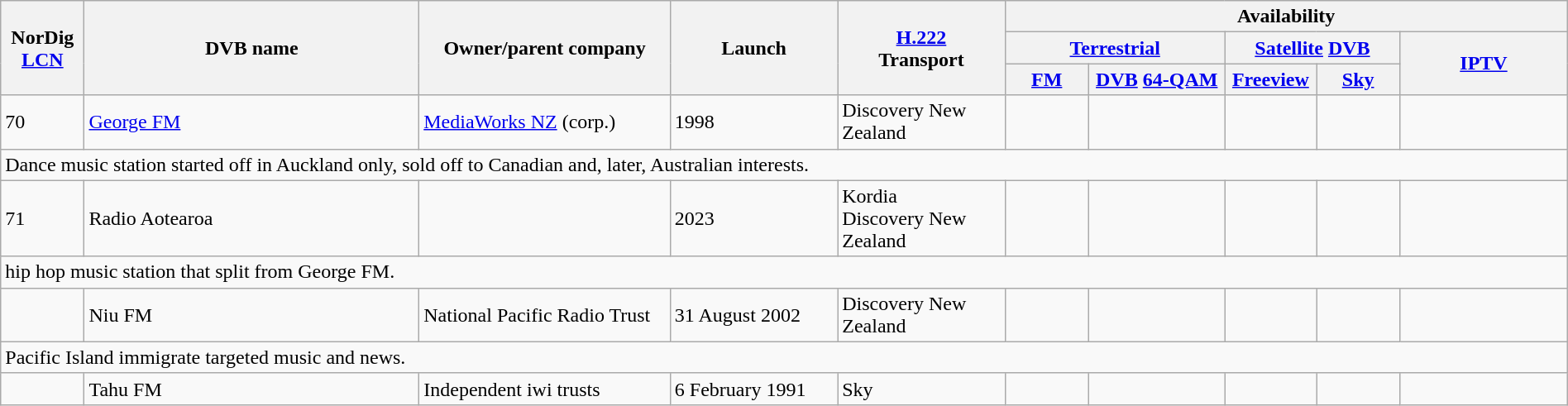<table class="wikitable" width="100%">
<tr>
<th rowspan=3 style="width:5%;">NorDig<br><a href='#'>LCN</a></th>
<th rowspan=3 style="width:20%;">DVB name</th>
<th rowspan=3 style="width:15%;">Owner/parent company</th>
<th rowspan=3 style="width:10%;">Launch</th>
<th rowspan=3 style="width:10%;"><a href='#'>H.222</a><br>Transport</th>
<th colspan=5 style="width:20%;">Availability</th>
</tr>
<tr>
<th colspan=2 width="10%"><a href='#'>Terrestrial</a></th>
<th colspan=2 width="10%"><a href='#'>Satellite</a> <a href='#'>DVB</a></th>
<th rowspan=2 width="10%"><a href='#'>IPTV</a></th>
</tr>
<tr>
<th style="width:5%;"><a href='#'>FM</a></th>
<th style="width:5%;white-space:nowrap;"><a href='#'>DVB</a> <a href='#'>64-QAM</a></th>
<th style="width:5%;white-space:nowrap;"><a href='#'>Freeview</a></th>
<th style="width:5%;white-space:nowrap;"><a href='#'>Sky</a></th>
</tr>
<tr>
<td>70</td>
<td><a href='#'>George FM</a></td>
<td><a href='#'>MediaWorks NZ</a> (corp.)</td>
<td>1998</td>
<td>Discovery New Zealand</td>
<td></td>
<td></td>
<td></td>
<td></td>
<td></td>
</tr>
<tr>
<td colspan=10>Dance music station started off in Auckland only, sold off to Canadian and, later, Australian interests.</td>
</tr>
<tr>
<td>71</td>
<td>Radio Aotearoa</td>
<td></td>
<td>2023</td>
<td>Kordia<br>Discovery New Zealand</td>
<td></td>
<td></td>
<td></td>
<td></td>
<td></td>
</tr>
<tr>
<td colspan=10>hip hop music station that split from George FM.</td>
</tr>
<tr>
<td></td>
<td>Niu FM</td>
<td>National Pacific Radio Trust</td>
<td>31 August 2002</td>
<td>Discovery New Zealand</td>
<td></td>
<td></td>
<td></td>
<td></td>
<td></td>
</tr>
<tr>
<td colspan=10>Pacific Island immigrate targeted music and news.</td>
</tr>
<tr>
<td></td>
<td>Tahu FM</td>
<td>Independent iwi trusts</td>
<td>6 February 1991</td>
<td>Sky</td>
<td></td>
<td></td>
<td></td>
<td></td>
<td></td>
</tr>
</table>
